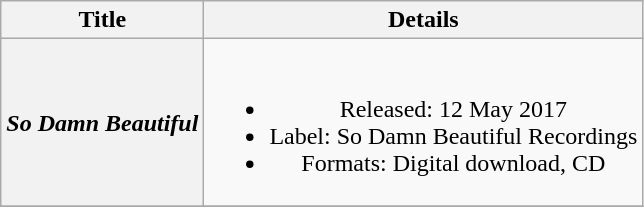<table class="wikitable plainrowheaders" style="text-align:center;">
<tr>
<th scope="col">Title</th>
<th scope="col">Details</th>
</tr>
<tr>
<th scope="row"><em>So Damn Beautiful</em></th>
<td><br><ul><li>Released: 12 May 2017</li><li>Label: So Damn Beautiful Recordings</li><li>Formats: Digital download, CD</li></ul></td>
</tr>
<tr>
</tr>
</table>
